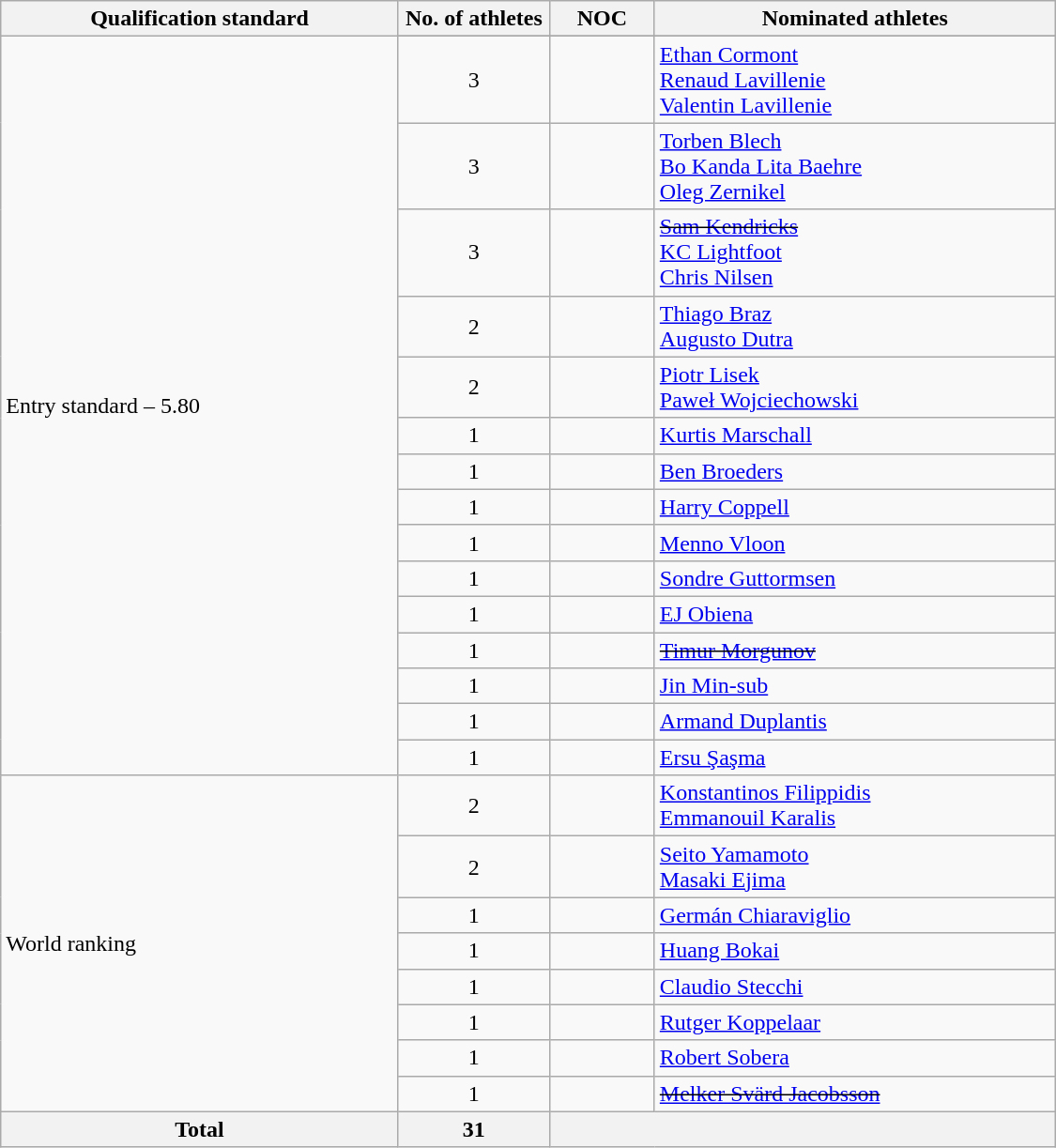<table class="wikitable" style="text-align:left; width:750px;">
<tr>
<th>Qualification standard</th>
<th width=100>No. of athletes</th>
<th>NOC</th>
<th>Nominated athletes</th>
</tr>
<tr>
<td rowspan=16>Entry standard – 5.80</td>
</tr>
<tr>
<td align=center>3</td>
<td></td>
<td><a href='#'>Ethan Cormont</a><br> <a href='#'>Renaud Lavillenie</a><br><a href='#'>Valentin Lavillenie</a></td>
</tr>
<tr>
<td align=center>3</td>
<td></td>
<td><a href='#'>Torben Blech</a><br><a href='#'>Bo Kanda Lita Baehre</a><br><a href='#'>Oleg Zernikel</a></td>
</tr>
<tr>
<td align=center>3</td>
<td></td>
<td><s><a href='#'>Sam Kendricks</a></s><br><a href='#'>KC Lightfoot</a><br><a href='#'>Chris Nilsen</a></td>
</tr>
<tr>
<td align=center>2</td>
<td></td>
<td><a href='#'>Thiago Braz</a><br><a href='#'>Augusto Dutra</a></td>
</tr>
<tr>
<td align=center>2</td>
<td></td>
<td><a href='#'>Piotr Lisek</a><br><a href='#'>Paweł Wojciechowski</a></td>
</tr>
<tr>
<td align=center>1</td>
<td></td>
<td><a href='#'>Kurtis Marschall</a></td>
</tr>
<tr>
<td align=center>1</td>
<td></td>
<td><a href='#'>Ben Broeders</a></td>
</tr>
<tr>
<td align=center>1</td>
<td></td>
<td><a href='#'>Harry Coppell</a></td>
</tr>
<tr>
<td align=center>1</td>
<td></td>
<td><a href='#'>Menno Vloon</a></td>
</tr>
<tr>
<td align=center>1</td>
<td></td>
<td><a href='#'>Sondre Guttormsen</a></td>
</tr>
<tr>
<td align=center>1</td>
<td></td>
<td><a href='#'>EJ Obiena</a></td>
</tr>
<tr>
<td align=center>1</td>
<td><s></s></td>
<td><s> <a href='#'>Timur Morgunov</a></s></td>
</tr>
<tr>
<td align=center>1</td>
<td></td>
<td><a href='#'>Jin Min-sub</a></td>
</tr>
<tr>
<td align=center>1</td>
<td></td>
<td><a href='#'>Armand Duplantis</a></td>
</tr>
<tr>
<td align=center>1</td>
<td></td>
<td><a href='#'>Ersu Şaşma</a></td>
</tr>
<tr>
<td rowspan=8>World ranking</td>
<td align=center>2</td>
<td></td>
<td><a href='#'>Konstantinos Filippidis</a><br><a href='#'>Emmanouil Karalis</a></td>
</tr>
<tr>
<td align=center>2</td>
<td></td>
<td><a href='#'>Seito Yamamoto</a><br><a href='#'>Masaki Ejima</a></td>
</tr>
<tr>
<td align=center>1</td>
<td></td>
<td><a href='#'>Germán Chiaraviglio</a></td>
</tr>
<tr>
<td align=center>1</td>
<td></td>
<td><a href='#'>Huang Bokai</a></td>
</tr>
<tr>
<td align=center>1</td>
<td></td>
<td><a href='#'>Claudio Stecchi</a></td>
</tr>
<tr>
<td align=center>1</td>
<td></td>
<td><a href='#'>Rutger Koppelaar</a></td>
</tr>
<tr>
<td align=center>1</td>
<td></td>
<td><a href='#'>Robert Sobera</a></td>
</tr>
<tr>
<td align=center>1</td>
<td></td>
<td><s><a href='#'>Melker Svärd Jacobsson</a></s></td>
</tr>
<tr>
<th>Total</th>
<th>31</th>
<th colspan=2></th>
</tr>
</table>
